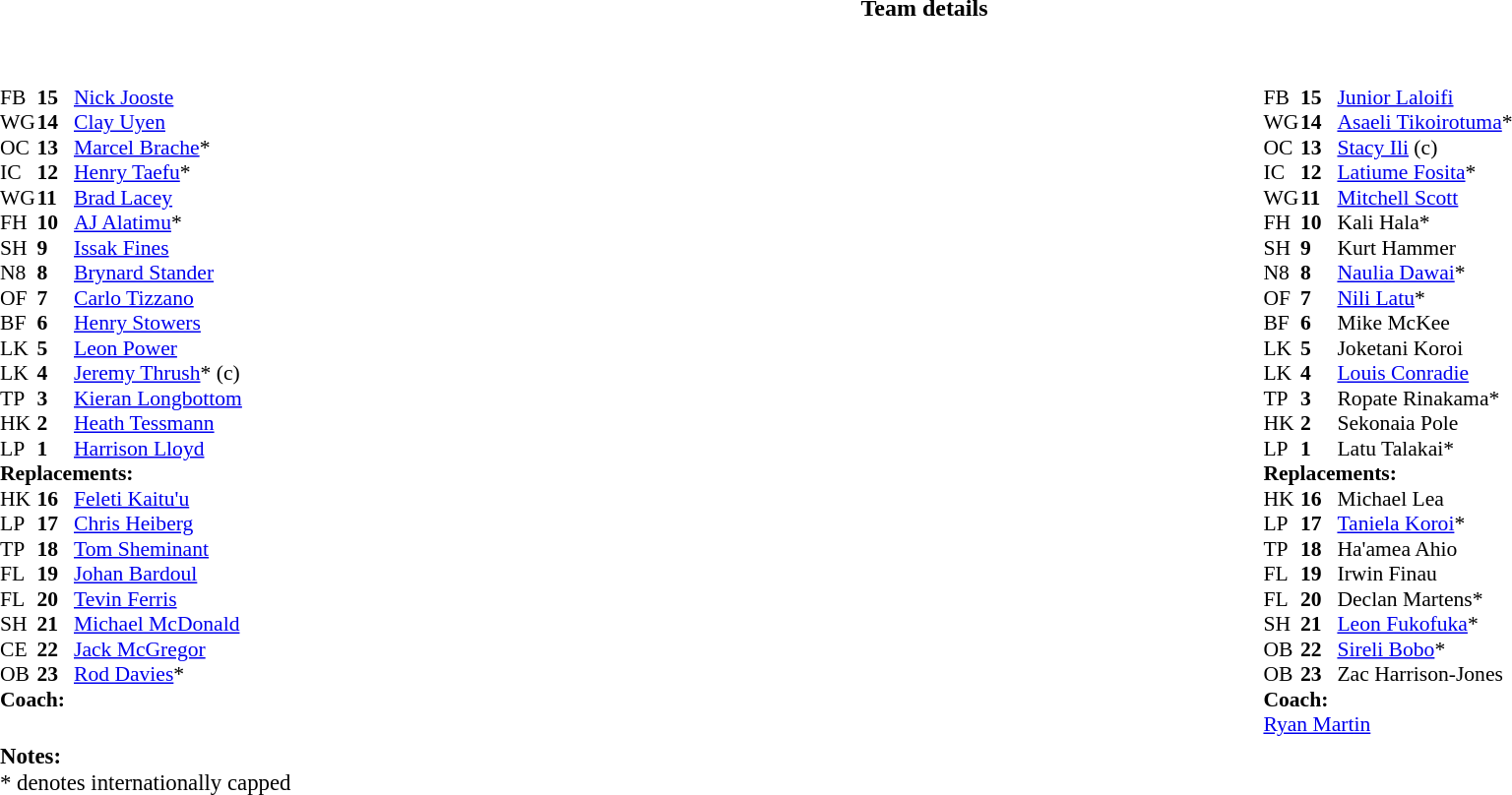<table border="0" style="width:100%;" class="collapsible collapsed">
<tr>
<th>Team details</th>
</tr>
<tr>
<td><br><table style="width:100%;">
<tr>
<td style="vertical-align:top; width:50%;"><br><table style="font-size: 90%" cellspacing="0" cellpadding="0">
<tr>
<th width="25"></th>
<th width="25"></th>
</tr>
<tr>
<td>FB</td>
<td><strong>15</strong></td>
<td> <a href='#'>Nick Jooste</a></td>
</tr>
<tr>
<td>WG</td>
<td><strong>14</strong></td>
<td> <a href='#'>Clay Uyen</a></td>
</tr>
<tr>
<td>OC</td>
<td><strong>13</strong></td>
<td> <a href='#'>Marcel Brache</a>*</td>
</tr>
<tr>
<td>IC</td>
<td><strong>12</strong></td>
<td> <a href='#'>Henry Taefu</a>*</td>
</tr>
<tr>
<td>WG</td>
<td><strong>11</strong></td>
<td> <a href='#'>Brad Lacey</a></td>
</tr>
<tr>
<td>FH</td>
<td><strong>10</strong></td>
<td> <a href='#'>AJ Alatimu</a>*</td>
</tr>
<tr>
<td>SH</td>
<td><strong>9</strong></td>
<td> <a href='#'>Issak Fines</a></td>
</tr>
<tr>
<td>N8</td>
<td><strong>8</strong></td>
<td> <a href='#'>Brynard Stander</a></td>
</tr>
<tr>
<td>OF</td>
<td><strong>7</strong></td>
<td> <a href='#'>Carlo Tizzano</a></td>
</tr>
<tr>
<td>BF</td>
<td><strong>6</strong></td>
<td> <a href='#'>Henry Stowers</a></td>
</tr>
<tr>
<td>LK</td>
<td><strong>5</strong></td>
<td> <a href='#'>Leon Power</a></td>
</tr>
<tr>
<td>LK</td>
<td><strong>4</strong></td>
<td> <a href='#'>Jeremy Thrush</a>* (c)</td>
</tr>
<tr>
<td>TP</td>
<td><strong>3</strong></td>
<td> <a href='#'>Kieran Longbottom</a></td>
</tr>
<tr>
<td>HK</td>
<td><strong>2</strong></td>
<td> <a href='#'>Heath Tessmann</a></td>
</tr>
<tr>
<td>LP</td>
<td><strong>1</strong></td>
<td> <a href='#'>Harrison Lloyd</a></td>
</tr>
<tr>
<td colspan="3"><strong>Replacements:</strong></td>
</tr>
<tr>
<td>HK</td>
<td><strong>16</strong></td>
<td> <a href='#'>Feleti Kaitu'u</a></td>
</tr>
<tr>
<td>LP</td>
<td><strong>17</strong></td>
<td> <a href='#'>Chris Heiberg</a></td>
</tr>
<tr>
<td>TP</td>
<td><strong>18</strong></td>
<td> <a href='#'>Tom Sheminant</a></td>
</tr>
<tr>
<td>FL</td>
<td><strong>19</strong></td>
<td> <a href='#'>Johan Bardoul</a></td>
</tr>
<tr>
<td>FL</td>
<td><strong>20</strong></td>
<td> <a href='#'>Tevin Ferris</a></td>
</tr>
<tr>
<td>SH</td>
<td><strong>21</strong></td>
<td> <a href='#'>Michael McDonald</a></td>
</tr>
<tr>
<td>CE</td>
<td><strong>22</strong></td>
<td> <a href='#'>Jack McGregor</a></td>
</tr>
<tr>
<td>OB</td>
<td><strong>23</strong></td>
<td> <a href='#'>Rod Davies</a>*</td>
</tr>
<tr>
<td colspan="3"><strong>Coach:</strong></td>
</tr>
<tr>
<td colspan="4"></td>
</tr>
</table>
</td>
<td style="vertical-align:top; width:50%;"><br><table cellspacing="0" cellpadding="0" style="font-size:90%; margin:auto;">
<tr>
<th width="25"></th>
<th width="25"></th>
</tr>
<tr>
<td>FB</td>
<td><strong>15</strong></td>
<td> <a href='#'>Junior Laloifi</a></td>
</tr>
<tr>
<td>WG</td>
<td><strong>14</strong></td>
<td> <a href='#'>Asaeli Tikoirotuma</a>*</td>
</tr>
<tr>
<td>OC</td>
<td><strong>13</strong></td>
<td> <a href='#'>Stacy Ili</a> (c)</td>
</tr>
<tr>
<td>IC</td>
<td><strong>12</strong></td>
<td> <a href='#'>Latiume Fosita</a>*</td>
</tr>
<tr>
<td>WG</td>
<td><strong>11</strong></td>
<td> <a href='#'>Mitchell Scott</a></td>
</tr>
<tr>
<td>FH</td>
<td><strong>10</strong></td>
<td> Kali Hala*</td>
</tr>
<tr>
<td>SH</td>
<td><strong>9</strong></td>
<td> Kurt Hammer</td>
</tr>
<tr>
<td>N8</td>
<td><strong>8</strong></td>
<td> <a href='#'>Naulia Dawai</a>*</td>
</tr>
<tr>
<td>OF</td>
<td><strong>7</strong></td>
<td> <a href='#'>Nili Latu</a>*</td>
</tr>
<tr>
<td>BF</td>
<td><strong>6</strong></td>
<td> Mike McKee</td>
</tr>
<tr>
<td>LK</td>
<td><strong>5</strong></td>
<td> Joketani Koroi</td>
</tr>
<tr>
<td>LK</td>
<td><strong>4</strong></td>
<td> <a href='#'>Louis Conradie</a></td>
</tr>
<tr>
<td>TP</td>
<td><strong>3</strong></td>
<td> Ropate Rinakama*</td>
</tr>
<tr>
<td>HK</td>
<td><strong>2</strong></td>
<td> Sekonaia Pole</td>
</tr>
<tr>
<td>LP</td>
<td><strong>1</strong></td>
<td> Latu Talakai*</td>
</tr>
<tr>
<td colspan="3"><strong>Replacements:</strong></td>
</tr>
<tr>
<td>HK</td>
<td><strong>16</strong></td>
<td> Michael Lea</td>
</tr>
<tr>
<td>LP</td>
<td><strong>17</strong></td>
<td> <a href='#'>Taniela Koroi</a>*</td>
</tr>
<tr>
<td>TP</td>
<td><strong>18</strong></td>
<td> Ha'amea Ahio</td>
</tr>
<tr>
<td>FL</td>
<td><strong>19</strong></td>
<td> Irwin  Finau</td>
</tr>
<tr>
<td>FL</td>
<td><strong>20</strong></td>
<td> Declan Martens*</td>
</tr>
<tr>
<td>SH</td>
<td><strong>21</strong></td>
<td> <a href='#'>Leon Fukofuka</a>*</td>
</tr>
<tr>
<td>OB</td>
<td><strong>22</strong></td>
<td> <a href='#'>Sireli Bobo</a>*</td>
</tr>
<tr>
<td>OB</td>
<td><strong>23</strong></td>
<td> Zac Harrison-Jones</td>
</tr>
<tr>
<td colspan="3"><strong>Coach:</strong></td>
</tr>
<tr>
<td colspan="4"> <a href='#'>Ryan Martin</a></td>
</tr>
<tr>
</tr>
</table>
</td>
</tr>
<tr>
<td style="font-size:95%;"><strong>Notes:</strong><br>* denotes internationally capped</td>
</tr>
</table>
</td>
</tr>
</table>
